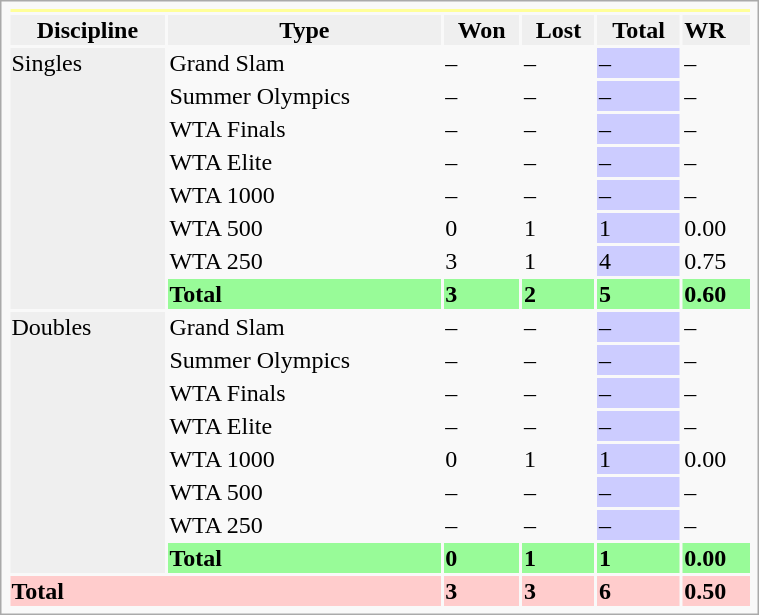<table class="infobox vcard vevent nowrap" width=40%>
<tr bgcolor=ffff99>
<th colspan=6></th>
</tr>
<tr style=background:#efefef;font-weight:bold>
<th>Discipline</th>
<th>Type</th>
<th>Won</th>
<th>Lost</th>
<th>Total</th>
<td>WR</td>
</tr>
<tr>
<td rowspan="8" bgcolor=efefef>Singles</td>
<td>Grand Slam</td>
<td>–</td>
<td>–</td>
<td bgcolor=ccccff>–</td>
<td>–</td>
</tr>
<tr>
<td>Summer Olympics</td>
<td>–</td>
<td>–</td>
<td bgcolor=ccccff>–</td>
<td>–</td>
</tr>
<tr>
<td>WTA Finals</td>
<td>–</td>
<td>–</td>
<td bgcolor=ccccff>–</td>
<td>–</td>
</tr>
<tr>
<td>WTA Elite</td>
<td>–</td>
<td>–</td>
<td bgcolor=ccccff>–</td>
<td>–</td>
</tr>
<tr>
<td>WTA 1000</td>
<td>–</td>
<td>–</td>
<td bgcolor="ccccff">–</td>
<td>–</td>
</tr>
<tr>
<td>WTA 500</td>
<td>0</td>
<td>1</td>
<td bgcolor="ccccff">1</td>
<td>0.00</td>
</tr>
<tr>
<td>WTA 250</td>
<td>3</td>
<td>1</td>
<td bgcolor=ccccff>4</td>
<td>0.75</td>
</tr>
<tr style=background:#98FB98;font-weight:bold>
<td>Total</td>
<td><strong>3</strong></td>
<td><strong>2</strong></td>
<td><strong>5</strong></td>
<td>0.60</td>
</tr>
<tr>
<td rowspan="8" bgcolor=efefef>Doubles</td>
<td>Grand Slam</td>
<td>–</td>
<td>–</td>
<td bgcolor="ccccff">–</td>
<td>–</td>
</tr>
<tr>
<td>Summer Olympics</td>
<td>–</td>
<td>–</td>
<td bgcolor=ccccff>–</td>
<td>–</td>
</tr>
<tr>
<td>WTA Finals</td>
<td>–</td>
<td>–</td>
<td bgcolor=ccccff>–</td>
<td>–</td>
</tr>
<tr>
<td>WTA Elite</td>
<td>–</td>
<td>–</td>
<td bgcolor=ccccff>–</td>
<td>–</td>
</tr>
<tr>
<td>WTA 1000</td>
<td>0</td>
<td>1</td>
<td bgcolor="ccccff">1</td>
<td>0.00</td>
</tr>
<tr>
<td>WTA 500</td>
<td>–</td>
<td>–</td>
<td bgcolor="ccccff">–</td>
<td>–</td>
</tr>
<tr>
<td>WTA 250</td>
<td>–</td>
<td>–</td>
<td bgcolor=ccccff>–</td>
<td>–</td>
</tr>
<tr style=background:#98FB98;font-weight:bold>
<td>Total</td>
<td>0</td>
<td>1</td>
<td>1</td>
<td>0.00</td>
</tr>
<tr style=background:#FCC;font-weight:bold>
<td colspan=2>Total</td>
<td><strong>3</strong></td>
<td><strong>3</strong></td>
<td><strong>6</strong></td>
<td>0.50</td>
</tr>
</table>
